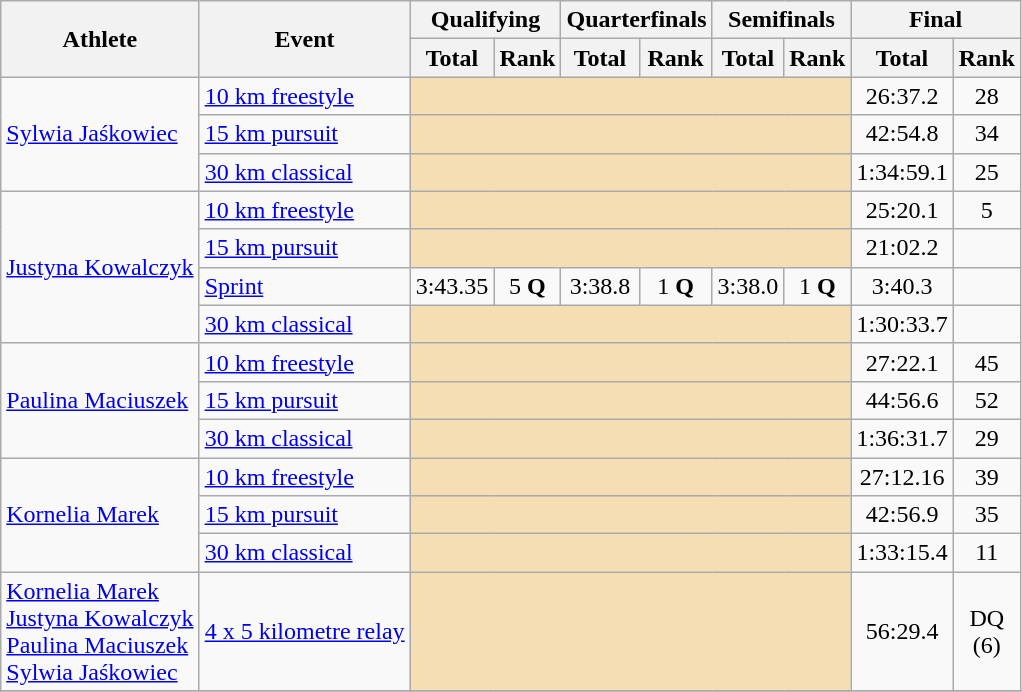<table class="wikitable">
<tr>
<th rowspan="2">Athlete</th>
<th rowspan="2">Event</th>
<th colspan="2">Qualifying</th>
<th colspan="2">Quarterfinals</th>
<th colspan="2">Semifinals</th>
<th colspan="2">Final</th>
</tr>
<tr>
<th>Total</th>
<th>Rank</th>
<th>Total</th>
<th>Rank</th>
<th>Total</th>
<th>Rank</th>
<th>Total</th>
<th>Rank</th>
</tr>
<tr>
<td rowspan=3><a href='#'>Sylwia Jaśkowiec</a></td>
<td><a href='#'>10 km freestyle</a></td>
<td align="center" colspan=6 bgcolor=wheat></td>
<td align="center">26:37.2</td>
<td align="center">28</td>
</tr>
<tr>
<td><a href='#'>15 km pursuit</a></td>
<td align="center" colspan=6 bgcolor=wheat></td>
<td align="center">42:54.8</td>
<td align="center">34</td>
</tr>
<tr>
<td><a href='#'>30 km classical</a></td>
<td align="center" colspan=6 bgcolor=wheat></td>
<td align="center">1:34:59.1</td>
<td align="center">25</td>
</tr>
<tr>
<td rowspan=4><a href='#'>Justyna Kowalczyk</a></td>
<td><a href='#'>10 km freestyle</a></td>
<td align="center" colspan=6 bgcolor=wheat></td>
<td align="center">25:20.1</td>
<td align="center">5</td>
</tr>
<tr>
<td><a href='#'>15 km pursuit</a></td>
<td align="center" colspan=6 bgcolor=wheat></td>
<td align="center">21:02.2</td>
<td align="center"></td>
</tr>
<tr>
<td><a href='#'>Sprint</a></td>
<td align="center">3:43.35</td>
<td align="center">5 <strong>Q</strong></td>
<td align="center">3:38.8</td>
<td align="center">1 <strong>Q</strong></td>
<td align="center">3:38.0</td>
<td align="center">1 <strong>Q</strong></td>
<td align="center">3:40.3</td>
<td align="center"></td>
</tr>
<tr>
<td><a href='#'>30 km classical</a></td>
<td align="center" colspan=6 bgcolor=wheat></td>
<td align="center">1:30:33.7</td>
<td align="center"></td>
</tr>
<tr>
<td rowspan=3><a href='#'>Paulina Maciuszek</a></td>
<td><a href='#'>10 km freestyle</a></td>
<td align="center" colspan=6 bgcolor=wheat></td>
<td align="center">27:22.1</td>
<td align="center">45</td>
</tr>
<tr>
<td><a href='#'>15 km pursuit</a></td>
<td align="center" colspan=6 bgcolor=wheat></td>
<td align="center">44:56.6</td>
<td align="center">52</td>
</tr>
<tr>
<td><a href='#'>30 km classical</a></td>
<td align="center" colspan=6 bgcolor=wheat></td>
<td align="center">1:36:31.7</td>
<td align="center">29</td>
</tr>
<tr>
<td rowspan=3><a href='#'>Kornelia Marek</a></td>
<td><a href='#'>10 km freestyle</a></td>
<td align="center" colspan=6 bgcolor=wheat></td>
<td align="center">27:12.16</td>
<td align="center">39</td>
</tr>
<tr>
<td><a href='#'>15 km pursuit</a></td>
<td align="center" colspan=6 bgcolor=wheat></td>
<td align="center">42:56.9</td>
<td align="center">35</td>
</tr>
<tr>
<td><a href='#'>30 km classical</a></td>
<td align="center" colspan=6 bgcolor=wheat></td>
<td align="center">1:33:15.4</td>
<td align="center">11</td>
</tr>
<tr>
<td rowspan=1><a href='#'>Kornelia Marek</a><br><a href='#'>Justyna Kowalczyk</a><br><a href='#'>Paulina Maciuszek</a><br><a href='#'>Sylwia Jaśkowiec</a></td>
<td><a href='#'>4 x 5 kilometre relay</a></td>
<td align="center" colspan=6 bgcolor=wheat></td>
<td align="center">56:29.4</td>
<td align="center">DQ <br>(6)</td>
</tr>
<tr>
</tr>
</table>
